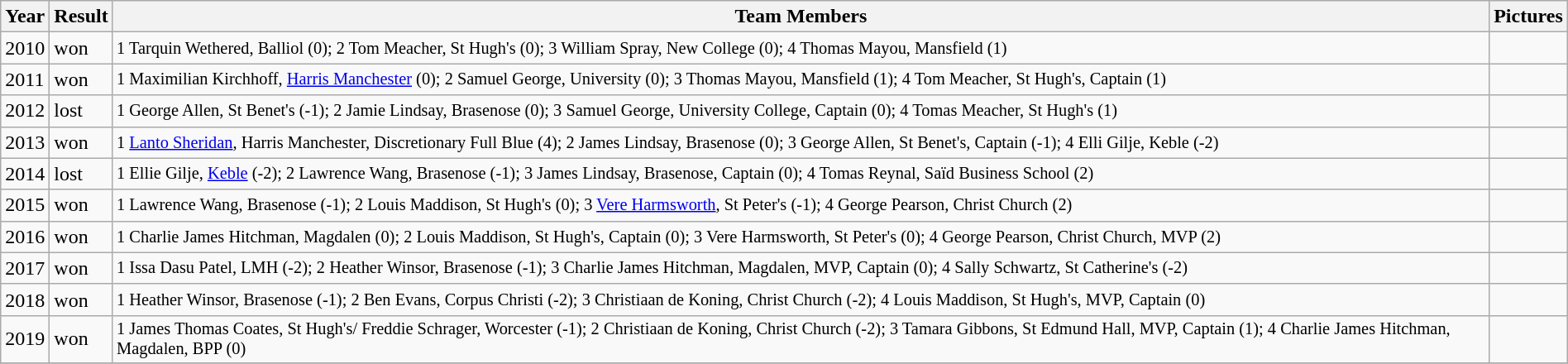<table class="wikitable" width="100%">
<tr>
<th>Year</th>
<th>Result</th>
<th>Team Members</th>
<th>Pictures</th>
</tr>
<tr>
<td>2010</td>
<td>won</td>
<td style="font-size:85%">1 Tarquin Wethered, Balliol (0); 2 Tom Meacher, St Hugh's (0); 3 William Spray, New College (0); 4 Thomas Mayou, Mansfield (1)</td>
<td></td>
</tr>
<tr>
<td>2011</td>
<td>won</td>
<td style="font-size:85%">1 Maximilian Kirchhoff, <a href='#'>Harris Manchester</a> (0); 2 Samuel George, University (0); 3 Thomas Mayou, Mansfield (1); 4 Tom Meacher, St Hugh's, Captain (1)</td>
<td><br>
</td>
</tr>
<tr>
<td>2012</td>
<td>lost</td>
<td style="font-size:85%">1 George Allen, St Benet's (-1); 2 Jamie Lindsay, Brasenose (0); 3 Samuel George, University College, Captain (0); 4 Tomas Meacher, St Hugh's (1)</td>
<td><br></td>
</tr>
<tr>
<td>2013</td>
<td>won</td>
<td style="font-size:85%">1 <a href='#'>Lanto Sheridan</a>, Harris Manchester, Discretionary Full Blue (4); 2 James Lindsay, Brasenose (0); 3 George Allen, St Benet's, Captain (-1); 4 Elli Gilje, Keble (-2)</td>
<td><br></td>
</tr>
<tr>
<td>2014</td>
<td>lost</td>
<td style="font-size:85%">1 Ellie Gilje, <a href='#'>Keble</a> (-2); 2 Lawrence Wang, Brasenose (-1); 3 James Lindsay, Brasenose, Captain (0); 4 Tomas Reynal, Saïd Business School (2)</td>
<td></td>
</tr>
<tr>
<td>2015</td>
<td>won</td>
<td style="font-size:85%">1 Lawrence Wang, Brasenose (-1); 2 Louis Maddison, St Hugh's (0); 3 <a href='#'>Vere Harmsworth</a>, St Peter's (-1); 4 George Pearson, Christ Church (2)</td>
<td></td>
</tr>
<tr>
<td>2016</td>
<td>won</td>
<td style="font-size:85%">1 Charlie James Hitchman, Magdalen (0); 2 Louis Maddison, St Hugh's, Captain (0); 3 Vere Harmsworth, St Peter's (0); 4 George Pearson, Christ Church, MVP (2)</td>
<td><br></td>
</tr>
<tr>
<td>2017</td>
<td>won</td>
<td style="font-size:85%">1 Issa Dasu Patel, LMH (-2); 2 Heather Winsor, Brasenose (-1); 3 Charlie James Hitchman, Magdalen, MVP, Captain (0); 4 Sally Schwartz, St Catherine's (-2)</td>
<td></td>
</tr>
<tr>
<td>2018</td>
<td>won</td>
<td style="font-size:85%">1 Heather Winsor, Brasenose (-1); 2 Ben Evans, Corpus Christi (-2); 3 Christiaan de Koning, Christ Church (-2); 4 Louis Maddison, St Hugh's, MVP, Captain (0)</td>
<td></td>
</tr>
<tr>
<td>2019</td>
<td>won</td>
<td style="font-size:85%">1 James Thomas Coates, St Hugh's/ Freddie Schrager, Worcester (-1); 2 Christiaan de Koning, Christ Church (-2); 3 Tamara Gibbons, St Edmund Hall, MVP, Captain (1); 4 Charlie James Hitchman, Magdalen, BPP (0)</td>
<td></td>
</tr>
<tr>
</tr>
</table>
